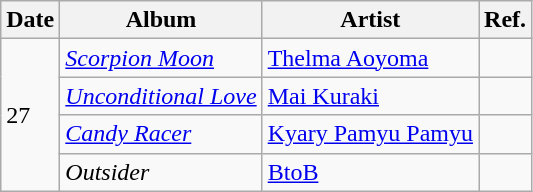<table class="wikitable">
<tr>
<th>Date</th>
<th>Album</th>
<th>Artist</th>
<th>Ref.</th>
</tr>
<tr>
<td rowspan="4">27</td>
<td><em><a href='#'>Scorpion Moon</a></em></td>
<td><a href='#'>Thelma Aoyoma</a></td>
<td></td>
</tr>
<tr>
<td><em><a href='#'>Unconditional Love</a></em></td>
<td><a href='#'>Mai Kuraki</a></td>
<td></td>
</tr>
<tr>
<td><em><a href='#'>Candy Racer</a></em></td>
<td><a href='#'>Kyary Pamyu Pamyu</a></td>
<td></td>
</tr>
<tr>
<td><em>Outsider</em></td>
<td><a href='#'>BtoB</a></td>
<td></td>
</tr>
</table>
